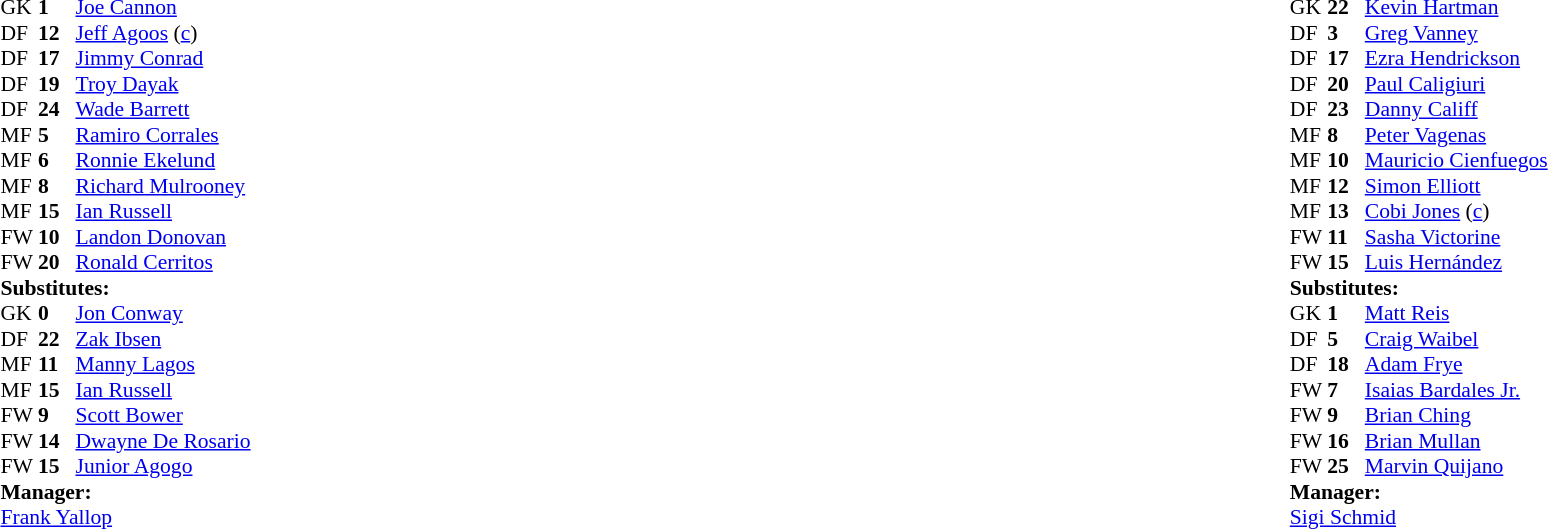<table style="width:100%;">
<tr>
<td style="vertical-align:top; width:50%;"><br><table style="font-size: 90%" cellspacing="0" cellpadding="0">
<tr>
<td colspan="4"></td>
</tr>
<tr>
<th width=25></th>
<th width=25></th>
</tr>
<tr>
<td>GK</td>
<td><strong>1</strong></td>
<td> <a href='#'>Joe Cannon</a></td>
</tr>
<tr>
<td>DF</td>
<td><strong>12</strong></td>
<td> <a href='#'>Jeff Agoos</a> (<a href='#'>c</a>)</td>
</tr>
<tr>
<td>DF</td>
<td><strong>17</strong></td>
<td> <a href='#'>Jimmy Conrad</a></td>
<td></td>
</tr>
<tr>
<td>DF</td>
<td><strong>19</strong></td>
<td> <a href='#'>Troy Dayak</a></td>
</tr>
<tr>
<td>DF</td>
<td><strong>24</strong></td>
<td> <a href='#'>Wade Barrett</a></td>
</tr>
<tr>
<td>MF</td>
<td><strong>5</strong></td>
<td> <a href='#'>Ramiro Corrales</a></td>
</tr>
<tr>
<td>MF</td>
<td><strong>6</strong></td>
<td> <a href='#'>Ronnie Ekelund</a></td>
<td></td>
</tr>
<tr>
<td>MF</td>
<td><strong>8</strong></td>
<td> <a href='#'>Richard Mulrooney</a></td>
</tr>
<tr>
<td>MF</td>
<td><strong>15</strong></td>
<td> <a href='#'>Ian Russell</a></td>
<td></td>
<td></td>
</tr>
<tr>
<td>FW</td>
<td><strong>10</strong></td>
<td> <a href='#'>Landon Donovan</a></td>
</tr>
<tr>
<td>FW</td>
<td><strong>20</strong></td>
<td> <a href='#'>Ronald Cerritos</a></td>
<td></td>
<td></td>
</tr>
<tr>
<td colspan=3><strong>Substitutes:</strong></td>
</tr>
<tr>
<td>GK</td>
<td><strong>0</strong></td>
<td> <a href='#'>Jon Conway</a></td>
</tr>
<tr>
<td>DF</td>
<td><strong>22</strong></td>
<td> <a href='#'>Zak Ibsen</a></td>
<td></td>
<td></td>
</tr>
<tr>
<td>MF</td>
<td><strong>11</strong></td>
<td> <a href='#'>Manny Lagos</a></td>
</tr>
<tr>
<td>MF</td>
<td><strong>15</strong></td>
<td> <a href='#'>Ian Russell</a></td>
</tr>
<tr>
<td>FW</td>
<td><strong>9</strong></td>
<td> <a href='#'>Scott Bower</a></td>
</tr>
<tr>
<td>FW</td>
<td><strong>14</strong></td>
<td> <a href='#'>Dwayne De Rosario</a></td>
<td></td>
<td></td>
</tr>
<tr>
<td>FW</td>
<td><strong>15</strong></td>
<td> <a href='#'>Junior Agogo</a></td>
</tr>
<tr>
<td colspan=3><strong>Manager:</strong></td>
</tr>
<tr>
<td colspan=4> <a href='#'>Frank Yallop</a></td>
</tr>
</table>
</td>
<td valign="top"></td>
<td style="vertical-align:top; width:50%;"><br><table cellspacing="0" cellpadding="0" style="font-size:90%; margin:auto;">
<tr>
<td colspan="4"></td>
</tr>
<tr>
<th width=25></th>
<th width=25></th>
</tr>
<tr>
<td>GK</td>
<td><strong>22</strong></td>
<td> <a href='#'>Kevin Hartman</a></td>
</tr>
<tr>
<td>DF</td>
<td><strong>3</strong></td>
<td> <a href='#'>Greg Vanney</a></td>
</tr>
<tr>
<td>DF</td>
<td><strong>17</strong></td>
<td> <a href='#'>Ezra Hendrickson</a></td>
</tr>
<tr>
<td>DF</td>
<td><strong>20</strong></td>
<td> <a href='#'>Paul Caligiuri</a></td>
<td></td>
<td></td>
</tr>
<tr>
<td>DF</td>
<td><strong>23</strong></td>
<td> <a href='#'>Danny Califf</a></td>
<td></td>
</tr>
<tr>
<td>MF</td>
<td><strong>8</strong></td>
<td> <a href='#'>Peter Vagenas</a></td>
</tr>
<tr>
<td>MF</td>
<td><strong>10</strong></td>
<td> <a href='#'>Mauricio Cienfuegos</a></td>
</tr>
<tr>
<td>MF</td>
<td><strong>12</strong></td>
<td> <a href='#'>Simon Elliott</a></td>
</tr>
<tr>
<td>MF</td>
<td><strong>13</strong></td>
<td> <a href='#'>Cobi Jones</a> (<a href='#'>c</a>)</td>
</tr>
<tr>
<td>FW</td>
<td><strong>11</strong></td>
<td> <a href='#'>Sasha Victorine</a></td>
<td></td>
<td></td>
</tr>
<tr>
<td>FW</td>
<td><strong>15</strong></td>
<td> <a href='#'>Luis Hernández</a></td>
</tr>
<tr>
<td colspan=3><strong>Substitutes:</strong></td>
</tr>
<tr>
<td>GK</td>
<td><strong>1</strong></td>
<td> <a href='#'>Matt Reis</a></td>
</tr>
<tr>
<td>DF</td>
<td><strong>5</strong></td>
<td> <a href='#'>Craig Waibel</a></td>
</tr>
<tr>
<td>DF</td>
<td><strong>18</strong></td>
<td> <a href='#'>Adam Frye</a></td>
<td></td>
<td></td>
</tr>
<tr>
<td>FW</td>
<td><strong>7</strong></td>
<td> <a href='#'>Isaias Bardales Jr.</a></td>
</tr>
<tr>
<td>FW</td>
<td><strong>9</strong></td>
<td> <a href='#'>Brian Ching</a></td>
</tr>
<tr>
<td>FW</td>
<td><strong>16</strong></td>
<td> <a href='#'>Brian Mullan</a></td>
<td></td>
<td></td>
</tr>
<tr>
<td>FW</td>
<td><strong>25</strong></td>
<td> <a href='#'>Marvin Quijano</a></td>
</tr>
<tr>
<td colspan=3><strong>Manager:</strong></td>
</tr>
<tr>
<td colspan=4> <a href='#'>Sigi Schmid</a></td>
</tr>
</table>
</td>
</tr>
</table>
